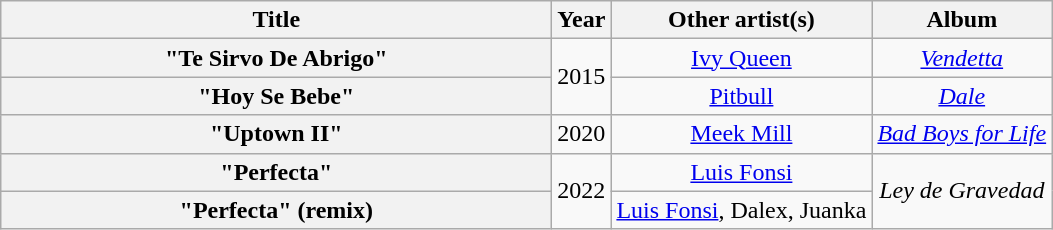<table class="wikitable plainrowheaders" style="text-align:center;">
<tr>
<th scope="col" style="width:22.5em;">Title</th>
<th scope="col">Year</th>
<th scope="col">Other artist(s)</th>
<th scope="col">Album</th>
</tr>
<tr>
<th scope="row">"Te Sirvo De Abrigo"</th>
<td rowspan="2">2015</td>
<td scope="row"><a href='#'>Ivy Queen</a></td>
<td scope="row"><em><a href='#'>Vendetta</a></em></td>
</tr>
<tr>
<th scope="row">"Hoy Se Bebe"</th>
<td scope="row"><a href='#'>Pitbull</a></td>
<td scope="row"><em><a href='#'>Dale</a></em></td>
</tr>
<tr>
<th scope="row">"Uptown II"</th>
<td scope="row">2020</td>
<td scope="row"><a href='#'>Meek Mill</a></td>
<td scope="row"><em><a href='#'>Bad Boys for Life</a></em></td>
</tr>
<tr>
<th scope="row">"Perfecta"</th>
<td rowspan="2">2022</td>
<td><a href='#'>Luis Fonsi</a></td>
<td rowspan="2"><em>Ley de Gravedad</em></td>
</tr>
<tr>
<th scope="row">"Perfecta" (remix)</th>
<td><a href='#'>Luis Fonsi</a>, Dalex, Juanka</td>
</tr>
</table>
